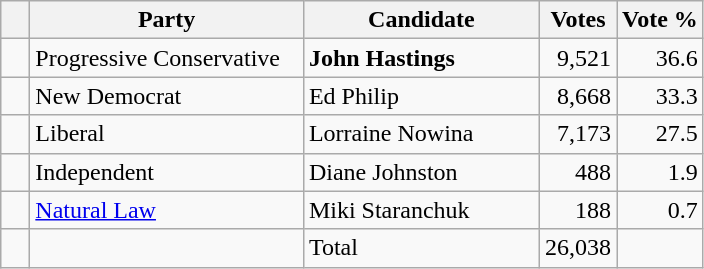<table class="wikitable">
<tr>
<th></th>
<th scope="col" width="175">Party</th>
<th scope="col" width="150">Candidate</th>
<th>Votes</th>
<th>Vote %</th>
</tr>
<tr>
<td>   </td>
<td>Progressive Conservative</td>
<td><strong>John Hastings</strong></td>
<td align=right>9,521</td>
<td align=right>36.6</td>
</tr>
<tr>
<td>   </td>
<td>New Democrat</td>
<td>Ed Philip</td>
<td align=right>8,668</td>
<td align=right>33.3</td>
</tr>
<tr |>
<td>   </td>
<td>Liberal</td>
<td>Lorraine Nowina</td>
<td align=right>7,173</td>
<td align=right>27.5</td>
</tr>
<tr>
<td>   </td>
<td>Independent</td>
<td>Diane Johnston</td>
<td align=right>488</td>
<td align=right>1.9</td>
</tr>
<tr |>
<td>   </td>
<td><a href='#'>Natural Law</a></td>
<td>Miki Staranchuk</td>
<td align=right>188</td>
<td align=right>0.7</td>
</tr>
<tr |>
<td></td>
<td></td>
<td>Total</td>
<td align=right>26,038</td>
<td></td>
</tr>
</table>
